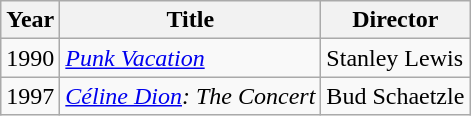<table class="wikitable">
<tr>
<th>Year</th>
<th>Title</th>
<th>Director</th>
</tr>
<tr>
<td>1990</td>
<td><em><a href='#'>Punk Vacation</a></em></td>
<td>Stanley Lewis</td>
</tr>
<tr>
<td>1997</td>
<td><em><a href='#'>Céline Dion</a>: The Concert</em></td>
<td>Bud Schaetzle</td>
</tr>
</table>
